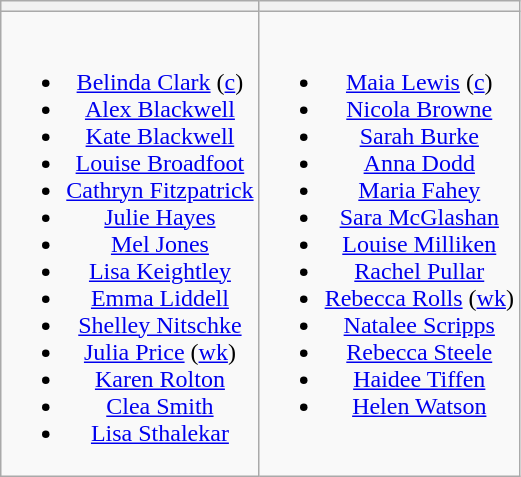<table class="wikitable" style="text-align:center">
<tr>
<th></th>
<th></th>
</tr>
<tr style="vertical-align:top">
<td><br><ul><li><a href='#'>Belinda Clark</a> (<a href='#'>c</a>)</li><li><a href='#'>Alex Blackwell</a></li><li><a href='#'>Kate Blackwell</a></li><li><a href='#'>Louise Broadfoot</a></li><li><a href='#'>Cathryn Fitzpatrick</a></li><li><a href='#'>Julie Hayes</a></li><li><a href='#'>Mel Jones</a></li><li><a href='#'>Lisa Keightley</a></li><li><a href='#'>Emma Liddell</a></li><li><a href='#'>Shelley Nitschke</a></li><li><a href='#'>Julia Price</a> (<a href='#'>wk</a>)</li><li><a href='#'>Karen Rolton</a></li><li><a href='#'>Clea Smith</a></li><li><a href='#'>Lisa Sthalekar</a></li></ul></td>
<td><br><ul><li><a href='#'>Maia Lewis</a> (<a href='#'>c</a>)</li><li><a href='#'>Nicola Browne</a></li><li><a href='#'>Sarah Burke</a></li><li><a href='#'>Anna Dodd</a></li><li><a href='#'>Maria Fahey</a></li><li><a href='#'>Sara McGlashan</a></li><li><a href='#'>Louise Milliken</a></li><li><a href='#'>Rachel Pullar</a></li><li><a href='#'>Rebecca Rolls</a> (<a href='#'>wk</a>)</li><li><a href='#'>Natalee Scripps</a></li><li><a href='#'>Rebecca Steele</a></li><li><a href='#'>Haidee Tiffen</a></li><li><a href='#'>Helen Watson</a></li></ul></td>
</tr>
</table>
